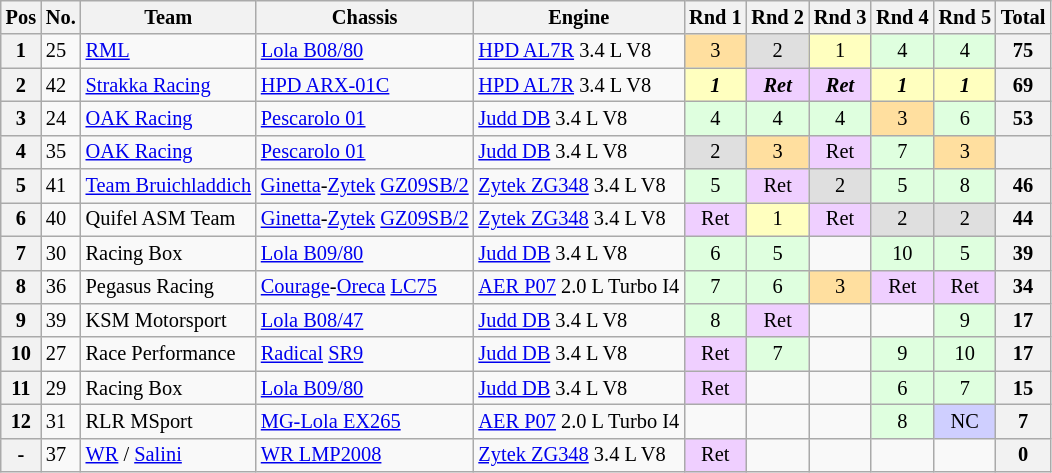<table class="wikitable" style="font-size: 85%;">
<tr>
<th>Pos</th>
<th>No.</th>
<th>Team</th>
<th>Chassis</th>
<th>Engine</th>
<th>Rnd 1</th>
<th>Rnd 2</th>
<th>Rnd 3</th>
<th>Rnd 4</th>
<th>Rnd 5</th>
<th>Total</th>
</tr>
<tr>
<th>1</th>
<td>25</td>
<td> <a href='#'>RML</a></td>
<td><a href='#'>Lola B08/80</a></td>
<td><a href='#'>HPD AL7R</a> 3.4 L V8</td>
<td align="center" style="background:#FFDF9F;">3</td>
<td align="center" style="background:#DFDFDF;">2</td>
<td align="center" style="background:#FFFFBF;">1</td>
<td align="center" style="background:#DFFFDF;">4</td>
<td align="center" style="background:#DFFFDF;">4</td>
<th align="center">75</th>
</tr>
<tr>
<th>2</th>
<td>42</td>
<td> <a href='#'>Strakka Racing</a></td>
<td><a href='#'>HPD ARX-01C</a></td>
<td><a href='#'>HPD AL7R</a> 3.4 L V8</td>
<td align="center" style="background:#FFFFBF;"><strong><em>1</em></strong></td>
<td align="center" style="background:#EFCFFF;"><strong><em>Ret</em></strong></td>
<td align="center" style="background:#EFCFFF;"><strong><em>Ret</em></strong></td>
<td align="center" style="background:#FFFFBF;"><strong><em>1</em></strong></td>
<td align="center" style="background:#FFFFBF;"><strong><em>1</em></strong></td>
<th align="center">69</th>
</tr>
<tr>
<th>3</th>
<td>24</td>
<td> <a href='#'>OAK Racing</a></td>
<td><a href='#'>Pescarolo 01</a></td>
<td><a href='#'>Judd DB</a> 3.4 L V8</td>
<td align="center" style="background:#DFFFDF;">4</td>
<td align="center" style="background:#DFFFDF;">4</td>
<td align="center" style="background:#DFFFDF;">4</td>
<td align="center" style="background:#FFDF9F;">3</td>
<td align="center" style="background:#DFFFDF;">6</td>
<th align="center">53</th>
</tr>
<tr>
<th>4</th>
<td>35</td>
<td> <a href='#'>OAK Racing</a></td>
<td><a href='#'>Pescarolo 01</a></td>
<td><a href='#'>Judd DB</a> 3.4 L V8</td>
<td align="center" style="background:#DFDFDF;">2</td>
<td align="center" style="background:#FFDF9F;">3</td>
<td align="center" style="background:#EFCFFF;">Ret</td>
<td align="center" style="background:#DFFFDF;">7</td>
<td align="center" style="background:#FFDF9F;">3</td>
<th align="center"></th>
</tr>
<tr>
<th>5</th>
<td>41</td>
<td> <a href='#'>Team Bruichladdich</a></td>
<td><a href='#'>Ginetta</a>-<a href='#'>Zytek</a> <a href='#'>GZ09SB/2</a></td>
<td><a href='#'>Zytek ZG348</a> 3.4 L V8</td>
<td align="center" style="background:#DFFFDF;">5</td>
<td align="center" style="background:#EFCFFF;">Ret</td>
<td align="center" style="background:#DFDFDF;">2</td>
<td align="center" style="background:#DFFFDF;">5</td>
<td align="center" style="background:#DFFFDF;">8</td>
<th align="center">46</th>
</tr>
<tr>
<th>6</th>
<td>40</td>
<td> Quifel ASM Team</td>
<td><a href='#'>Ginetta</a>-<a href='#'>Zytek</a> <a href='#'>GZ09SB/2</a></td>
<td><a href='#'>Zytek ZG348</a> 3.4 L V8</td>
<td align="center" style="background:#EFCFFF;">Ret</td>
<td align="center" style="background:#FFFFBF;">1</td>
<td align="center" style="background:#EFCFFF;">Ret</td>
<td align="center" style="background:#DFDFDF;">2</td>
<td align="center" style="background:#DFDFDF;">2</td>
<th align="center">44</th>
</tr>
<tr>
<th>7</th>
<td>30</td>
<td> Racing Box</td>
<td><a href='#'>Lola B09/80</a></td>
<td><a href='#'>Judd DB</a> 3.4 L V8</td>
<td align="center" style="background:#DFFFDF;">6</td>
<td align="center" style="background:#DFFFDF;">5</td>
<td></td>
<td align="center" style="background:#DFFFDF;">10</td>
<td align="center" style="background:#DFFFDF;">5</td>
<th align="center">39</th>
</tr>
<tr>
<th>8</th>
<td>36</td>
<td> Pegasus Racing</td>
<td><a href='#'>Courage</a>-<a href='#'>Oreca</a> <a href='#'>LC75</a></td>
<td><a href='#'>AER P07</a> 2.0 L Turbo I4</td>
<td align="center" style="background:#DFFFDF;">7</td>
<td align="center" style="background:#DFFFDF;">6</td>
<td align="center" style="background:#FFDF9F;">3</td>
<td align="center" style="background:#EFCFFF;">Ret</td>
<td align="center" style="background:#EFCFFF;">Ret</td>
<th align="center">34</th>
</tr>
<tr>
<th>9</th>
<td>39</td>
<td> KSM Motorsport</td>
<td><a href='#'>Lola B08/47</a></td>
<td><a href='#'>Judd DB</a> 3.4 L V8</td>
<td align="center" style="background:#DFFFDF;">8</td>
<td align="center" style="background:#EFCFFF;">Ret</td>
<td></td>
<td></td>
<td align="center" style="background:#DFFFDF;">9</td>
<th align="center">17</th>
</tr>
<tr>
<th>10</th>
<td>27</td>
<td> Race Performance</td>
<td><a href='#'>Radical</a> <a href='#'>SR9</a></td>
<td><a href='#'>Judd DB</a> 3.4 L V8</td>
<td align="center" style="background:#EFCFFF;">Ret</td>
<td align="center" style="background:#DFFFDF;">7</td>
<td></td>
<td align="center" style="background:#DFFFDF;">9</td>
<td align="center" style="background:#DFFFDF;">10</td>
<th align="center">17</th>
</tr>
<tr>
<th>11</th>
<td>29</td>
<td> Racing Box</td>
<td><a href='#'>Lola B09/80</a></td>
<td><a href='#'>Judd DB</a> 3.4 L V8</td>
<td align="center" style="background:#EFCFFF;">Ret</td>
<td></td>
<td></td>
<td align="center" style="background:#DFFFDF;">6</td>
<td align="center" style="background:#DFFFDF;">7</td>
<th align="center">15</th>
</tr>
<tr>
<th>12</th>
<td>31</td>
<td> RLR MSport</td>
<td><a href='#'>MG-Lola EX265</a></td>
<td><a href='#'>AER P07</a> 2.0 L Turbo I4</td>
<td></td>
<td></td>
<td></td>
<td align="center" style="background:#DFFFDF;">8</td>
<td align="center" style="background:#CFCFFF;">NC</td>
<th align="center">7</th>
</tr>
<tr>
<th>-</th>
<td>37</td>
<td> <a href='#'>WR</a> / <a href='#'>Salini</a></td>
<td><a href='#'>WR LMP2008</a></td>
<td><a href='#'>Zytek ZG348</a> 3.4 L V8</td>
<td align="center" style="background:#EFCFFF;">Ret</td>
<td></td>
<td></td>
<td></td>
<td></td>
<th align="center">0</th>
</tr>
</table>
